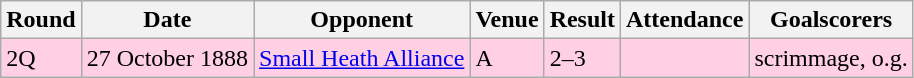<table class="wikitable">
<tr>
<th>Round</th>
<th>Date</th>
<th>Opponent</th>
<th>Venue</th>
<th>Result</th>
<th>Attendance</th>
<th>Goalscorers</th>
</tr>
<tr style="background-color: #ffd0e3;">
<td>2Q</td>
<td>27 October 1888</td>
<td><a href='#'>Small Heath Alliance</a></td>
<td>A</td>
<td>2–3</td>
<td></td>
<td>scrimmage, o.g.</td>
</tr>
</table>
